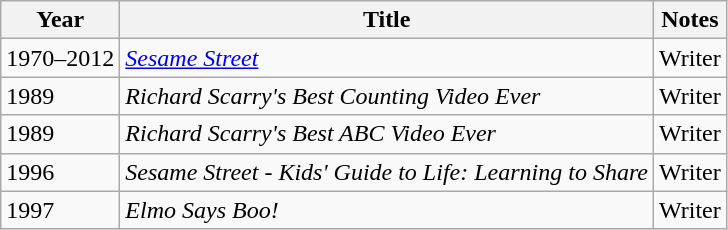<table class="wikitable sortable">
<tr>
<th>Year</th>
<th>Title</th>
<th>Notes</th>
</tr>
<tr>
<td>1970–2012</td>
<td><em><a href='#'>Sesame Street</a></em></td>
<td>Writer</td>
</tr>
<tr>
<td>1989</td>
<td><em>Richard Scarry's Best Counting Video Ever</em></td>
<td>Writer</td>
</tr>
<tr>
<td>1989</td>
<td><em>Richard Scarry's Best ABC Video Ever</em></td>
<td>Writer</td>
</tr>
<tr>
<td>1996</td>
<td><em>Sesame Street - Kids' Guide to Life: Learning to Share</em></td>
<td>Writer</td>
</tr>
<tr>
<td>1997</td>
<td><em>Elmo Says Boo!</em></td>
<td>Writer</td>
</tr>
</table>
